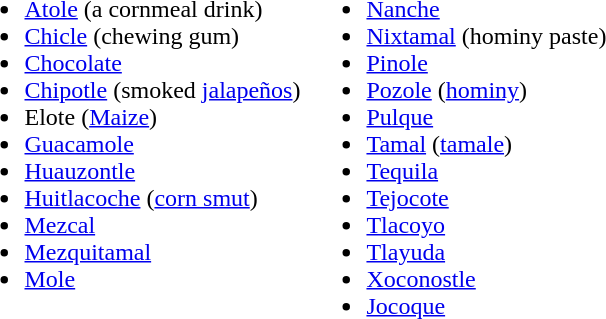<table>
<tr valign=top>
<td><br><ul><li><a href='#'>Atole</a> (a cornmeal drink)</li><li><a href='#'>Chicle</a> (chewing gum)</li><li><a href='#'>Chocolate</a></li><li><a href='#'>Chipotle</a> (smoked <a href='#'>jalapeños</a>)</li><li>Elote (<a href='#'>Maize</a>)</li><li><a href='#'>Guacamole</a></li><li><a href='#'>Huauzontle</a></li><li><a href='#'>Huitlacoche</a> (<a href='#'>corn smut</a>)</li><li><a href='#'>Mezcal</a></li><li><a href='#'>Mezquitamal</a></li><li><a href='#'>Mole</a></li></ul></td>
<td><br><ul><li><a href='#'>Nanche</a></li><li><a href='#'>Nixtamal</a> (hominy paste)</li><li><a href='#'>Pinole</a></li><li><a href='#'>Pozole</a> (<a href='#'>hominy</a>)</li><li><a href='#'>Pulque</a></li><li><a href='#'>Tamal</a> (<a href='#'>tamale</a>)</li><li><a href='#'>Tequila</a></li><li><a href='#'>Tejocote</a></li><li><a href='#'>Tlacoyo</a></li><li><a href='#'>Tlayuda</a></li><li><a href='#'>Xoconostle</a></li><li><a href='#'>Jocoque</a></li></ul></td>
</tr>
</table>
